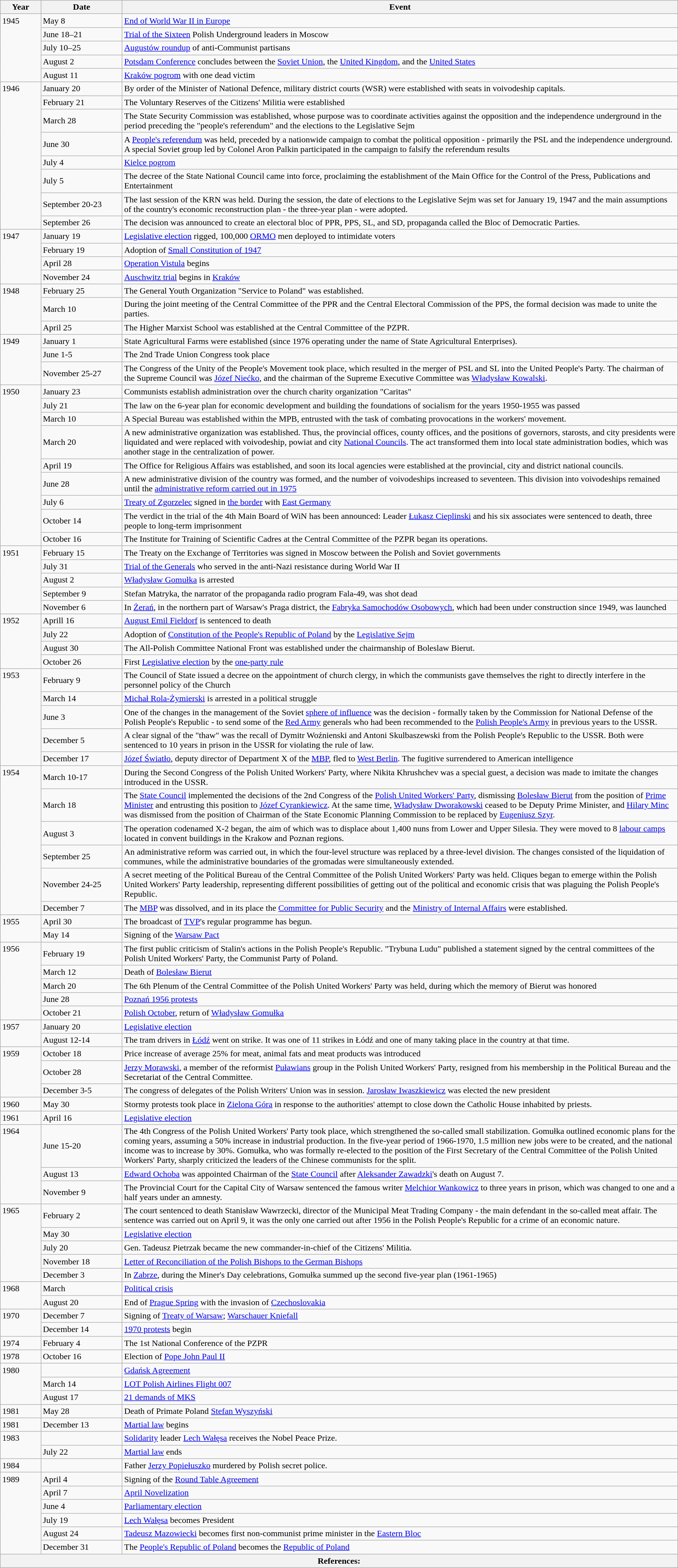<table class="wikitable" width="100%">
<tr>
<th style="width:6%">Year</th>
<th style="width:12%">Date</th>
<th>Event</th>
</tr>
<tr>
<td rowspan="5" valign="top">1945</td>
<td>May 8</td>
<td><a href='#'>End of World War II in Europe</a></td>
</tr>
<tr>
<td>June 18–21</td>
<td><a href='#'>Trial of the Sixteen</a> Polish Underground leaders in Moscow</td>
</tr>
<tr>
<td>July 10–25</td>
<td><a href='#'>Augustów roundup</a> of anti-Communist partisans</td>
</tr>
<tr>
<td>August 2</td>
<td><a href='#'>Potsdam Conference</a> concludes between the <a href='#'>Soviet Union</a>, the <a href='#'>United Kingdom</a>, and the <a href='#'>United States</a></td>
</tr>
<tr>
<td>August 11</td>
<td><a href='#'>Kraków pogrom</a> with one dead victim</td>
</tr>
<tr>
<td rowspan="8" valign="top">1946</td>
<td>January 20</td>
<td>By order of the Minister of National Defence, military district courts (WSR) were established with seats in voivodeship capitals.</td>
</tr>
<tr>
<td>February 21</td>
<td>The Voluntary Reserves of the Citizens' Militia were established</td>
</tr>
<tr>
<td>March 28</td>
<td>The State Security Commission was established, whose purpose was to coordinate activities against the opposition and the independence underground in the period preceding the "people's referendum" and the elections to the Legislative Sejm</td>
</tr>
<tr>
<td>June 30</td>
<td>A <a href='#'>People's referendum</a> was held, preceded by a nationwide campaign to combat the political opposition - primarily the PSL and the independence underground. A special Soviet group led by Colonel Aron Palkin participated in the campaign to falsify the referendum results</td>
</tr>
<tr>
<td>July 4</td>
<td><a href='#'>Kielce pogrom</a></td>
</tr>
<tr>
<td>July 5</td>
<td>The decree of the State National Council came into force, proclaiming the establishment of the Main Office for the Control of the Press, Publications and Entertainment</td>
</tr>
<tr>
<td>September 20-23</td>
<td>The last session of the KRN was held. During the session, the date of elections to the Legislative Sejm was set for January 19, 1947 and the main assumptions of the country's economic reconstruction plan - the three-year plan - were adopted.</td>
</tr>
<tr>
<td>September 26</td>
<td>The decision was announced to create an electoral bloc of PPR, PPS, SL, and SD, propaganda called the Bloc of Democratic Parties.</td>
</tr>
<tr>
<td rowspan="4" valign="top">1947</td>
<td>January 19</td>
<td><a href='#'>Legislative election</a> rigged, 100,000 <a href='#'>ORMO</a> men deployed to intimidate voters</td>
</tr>
<tr>
<td>February 19</td>
<td>Adoption of <a href='#'>Small Constitution of 1947</a></td>
</tr>
<tr>
<td>April 28</td>
<td><a href='#'>Operation Vistula</a> begins</td>
</tr>
<tr>
<td>November 24</td>
<td><a href='#'>Auschwitz trial</a> begins in <a href='#'>Kraków</a></td>
</tr>
<tr>
<td rowspan="3" valign="top">1948</td>
<td>February 25</td>
<td>The General Youth Organization "Service to Poland" was established.</td>
</tr>
<tr>
<td>March 10</td>
<td>During the joint meeting of the Central Committee of the PPR and the Central Electoral Commission of the PPS, the formal decision was made to unite the parties.</td>
</tr>
<tr>
<td>April 25</td>
<td>The Higher Marxist School was established at the Central Committee of the PZPR.</td>
</tr>
<tr>
<td rowspan="3" valign="top">1949</td>
<td>January 1</td>
<td>State Agricultural Farms were established (since 1976 operating under the name of State Agricultural Enterprises).</td>
</tr>
<tr>
<td>June 1-5</td>
<td>The 2nd Trade Union Congress took place</td>
</tr>
<tr>
<td>November 25-27</td>
<td>The Congress of the Unity of the People's Movement took place, which resulted in the merger of PSL and SL into the United People's Party. The chairman of the Supreme Council was <a href='#'>Józef Niećko</a>, and the chairman of the Supreme Executive Committee was <a href='#'>Władysław Kowalski</a>.</td>
</tr>
<tr>
<td rowspan="9" valign="top">1950</td>
<td>January 23</td>
<td>Communists establish administration over the church charity organization "Caritas"</td>
</tr>
<tr>
<td>July 21</td>
<td>The law on the 6-year plan for economic development and building the foundations of socialism for the years 1950-1955 was passed</td>
</tr>
<tr>
<td>March 10</td>
<td>A Special Bureau was established within the MPB, entrusted with the task of combating provocations in the workers' movement.</td>
</tr>
<tr>
<td>March 20</td>
<td>A new administrative organization was established. Thus, the provincial offices, county offices, and the positions of governors, starosts, and city presidents were liquidated and were replaced with voivodeship, powiat and city <a href='#'>National Councils</a>. The act transformed them into local state administration bodies, which was another stage in the centralization of power.</td>
</tr>
<tr>
<td>April 19</td>
<td>The Office for Religious Affairs was established, and soon its local agencies were established at the provincial, city and district national councils.</td>
</tr>
<tr>
<td>June 28</td>
<td>A new administrative division of the country was formed, and the number of voivodeships increased to seventeen. This division into voivodeships remained until the <a href='#'>administrative reform carried out in 1975</a></td>
</tr>
<tr>
<td>July 6</td>
<td><a href='#'>Treaty of Zgorzelec</a> signed in <a href='#'>the border</a> with <a href='#'>East Germany</a></td>
</tr>
<tr>
<td>October 14</td>
<td>The verdict in the trial of the 4th Main Board of WiN has been announced: Leader <a href='#'>Łukasz Cieplinski</a> and his six associates were sentenced to death, three people to long-term imprisonment</td>
</tr>
<tr>
<td>October 16</td>
<td>The Institute for Training of Scientific Cadres at the Central Committee of the PZPR began its operations.</td>
</tr>
<tr>
<td rowspan="5" valign="top">1951</td>
<td>February 15</td>
<td>The Treaty on the Exchange of Territories was signed in Moscow between the Polish and Soviet governments</td>
</tr>
<tr>
<td>July 31</td>
<td><a href='#'>Trial of the Generals</a> who served in the anti-Nazi resistance during World War II</td>
</tr>
<tr>
<td>August 2</td>
<td><a href='#'>Władysław Gomułka</a> is arrested</td>
</tr>
<tr>
<td>September 9</td>
<td>Stefan Matryka, the narrator of the propaganda radio program Fala-49, was shot dead</td>
</tr>
<tr>
<td>November 6</td>
<td>In <a href='#'>Żerań</a>, in the northern part of Warsaw's Praga district, the <a href='#'>Fabryka Samochodów Osobowych</a>, which had been under construction since 1949, was launched</td>
</tr>
<tr>
<td rowspan="4" valign="top">1952</td>
<td>Aprill 16</td>
<td><a href='#'>August Emil Fieldorf</a> is sentenced to death</td>
</tr>
<tr>
<td>July 22</td>
<td>Adoption of <a href='#'>Constitution of the People's Republic of Poland</a> by the <a href='#'>Legislative Sejm</a></td>
</tr>
<tr>
<td>August 30</td>
<td>The All-Polish Committee National Front was established under the chairmanship of Boleslaw Bierut.</td>
</tr>
<tr>
<td>October 26</td>
<td>First <a href='#'>Legislative election</a> by the <a href='#'>one-party rule</a></td>
</tr>
<tr>
<td rowspan="5" valign="top">1953</td>
<td>February 9</td>
<td>The Council of State issued a decree on the appointment of church clergy, in which the communists gave themselves the right to directly interfere in the personnel policy of the Church</td>
</tr>
<tr>
<td>March 14</td>
<td><a href='#'>Michał Rola-Żymierski</a> is arrested in a political struggle</td>
</tr>
<tr>
<td>June 3</td>
<td>One of the changes in the management of the Soviet <a href='#'>sphere of influence</a> was the decision - formally taken by the Commission for National Defense of the Polish People's Republic - to send some of the <a href='#'>Red Army</a> generals who had been recommended to the <a href='#'>Polish People's Army</a> in previous years to the USSR.</td>
</tr>
<tr>
<td>December 5</td>
<td>A clear signal of the "thaw" was the recall of Dymitr Woźnienski and Antoni Skulbaszewski from the Polish People's Republic to the USSR. Both were sentenced to 10 years in prison in the USSR for violating the rule of law.</td>
</tr>
<tr>
<td>December 17</td>
<td><a href='#'>Józef Światło</a>, deputy director of Department X of the <a href='#'>MBP</a>, fled to <a href='#'>West Berlin</a>. The fugitive surrendered to American intelligence</td>
</tr>
<tr>
<td rowspan="6" valign="top">1954</td>
<td>March 10-17</td>
<td>During the Second Congress of the Polish United Workers' Party, where Nikita Khrushchev was a special guest, a decision was made to imitate the changes introduced in the USSR.</td>
</tr>
<tr>
<td>March 18</td>
<td>The <a href='#'>State Council</a> implemented the decisions of the 2nd Congress of the <a href='#'>Polish United Workers' Party</a>, dismissing <a href='#'>Bolesław Bierut</a> from the position of <a href='#'>Prime Minister</a> and entrusting this position to <a href='#'>Józef Cyrankiewicz</a>. At the same time, <a href='#'>Władysław Dworakowski</a> ceased to be Deputy Prime Minister, and <a href='#'>Hilary Minc</a> was dismissed from the position of Chairman of the State Economic Planning Commission to be replaced by <a href='#'>Eugeniusz Szyr</a>.</td>
</tr>
<tr>
<td>August 3</td>
<td>The operation codenamed X-2 began, the aim of which was to displace about 1,400 nuns from Lower and Upper Silesia. They were moved to 8 <a href='#'>labour camps</a> located in convent buildings in the Krakow and Poznan regions.</td>
</tr>
<tr>
<td>September 25</td>
<td>An administrative reform was carried out, in which the four-level structure was replaced by a three-level division. The changes consisted of the liquidation of communes, while the administrative boundaries of the gromadas were simultaneously extended.</td>
</tr>
<tr>
<td>November 24-25</td>
<td>A secret meeting of the Political Bureau of the Central Committee of the Polish United Workers' Party was held. Cliques began to emerge within the Polish United Workers' Party leadership, representing different possibilities of getting out of the political and economic crisis that was plaguing the Polish People's Republic.</td>
</tr>
<tr>
<td>December 7</td>
<td>The <a href='#'>MBP</a> was dissolved, and in its place the <a href='#'>Committee for Public Security</a> and the <a href='#'>Ministry of Internal Affairs</a> were established.</td>
</tr>
<tr>
<td rowspan="2" valign="top">1955</td>
<td>April 30</td>
<td>The broadcast of <a href='#'>TVP</a>'s regular programme has begun.</td>
</tr>
<tr>
<td>May 14</td>
<td>Signing of the <a href='#'>Warsaw Pact</a></td>
</tr>
<tr>
<td rowspan="5" valign="top">1956</td>
<td>February 19</td>
<td>The first public criticism of Stalin's actions in the Polish People's Republic. "Trybuna Ludu" published a statement signed by the central committees of the Polish United Workers' Party, the Communist Party of Poland.</td>
</tr>
<tr>
<td>March 12</td>
<td>Death of <a href='#'>Bolesław Bierut</a></td>
</tr>
<tr>
<td>March 20</td>
<td>The 6th Plenum of the Central Committee of the Polish United Workers' Party was held, during which the memory of Bierut was honored</td>
</tr>
<tr>
<td>June 28</td>
<td><a href='#'>Poznań 1956 protests</a></td>
</tr>
<tr>
<td>October 21</td>
<td><a href='#'>Polish October</a>, return of <a href='#'>Władysław Gomułka</a></td>
</tr>
<tr>
<td rowspan="2" valign="top">1957</td>
<td>January 20</td>
<td><a href='#'>Legislative election</a></td>
</tr>
<tr>
<td>August 12-14</td>
<td>The tram drivers in <a href='#'>Łódź</a> went on strike. It was one of 11 strikes in Łódź and one of many taking place in the country at that time.</td>
</tr>
<tr>
<td rowspan="3" valign="top">1959</td>
<td>October 18</td>
<td>Price increase of average 25% for meat, animal fats and meat products was introduced</td>
</tr>
<tr>
<td>October 28</td>
<td><a href='#'>Jerzy Morawski</a>, a member of the reformist <a href='#'>Puławians</a> group in the Polish United Workers' Party, resigned from his membership in the Political Bureau and the Secretariat of the Central Committee.</td>
</tr>
<tr>
<td>December 3-5</td>
<td>The congress of delegates of the Polish Writers' Union was in session. <a href='#'>Jarosław Iwaszkiewicz</a> was elected the new president</td>
</tr>
<tr>
<td rowspan="1" valign="top">1960</td>
<td>May 30</td>
<td>Stormy protests took place in <a href='#'>Zielona Góra</a> in response to the authorities' attempt to close down the Catholic House inhabited by priests.</td>
</tr>
<tr>
<td rowspan="1" valign="top">1961</td>
<td>April 16</td>
<td><a href='#'>Legislative election</a></td>
</tr>
<tr>
<td rowspan="3" valign="top">1964</td>
<td>June 15-20</td>
<td>The 4th Congress of the Polish United Workers' Party took place, which strengthened the so-called small stabilization. Gomułka outlined economic plans for the coming years, assuming a 50% increase in industrial production. In the five-year period of 1966-1970, 1.5 million new jobs were to be created, and the national income was to increase by 30%. Gomułka, who was formally re-elected to the position of the First Secretary of the Central Committee of the Polish United Workers' Party, sharply criticized the leaders of the Chinese communists for the split.</td>
</tr>
<tr>
<td>August 13</td>
<td><a href='#'>Edward Ochoba</a> was appointed Chairman of the <a href='#'>State Council</a> after <a href='#'>Aleksander Zawadzki</a>'s death on August 7.</td>
</tr>
<tr>
<td>November 9</td>
<td>The Provincial Court for the Capital City of Warsaw sentenced the famous writer <a href='#'>Melchior Wankowicz</a> to three years in prison, which was changed to one and a half years under an amnesty.</td>
</tr>
<tr>
<td rowspan="5" valign="top">1965</td>
<td>February 2</td>
<td>The court sentenced to death Stanisław Wawrzecki, director of the Municipal Meat Trading Company - the main defendant in the so-called meat affair. The sentence was carried out on April 9, it was the only one carried out after 1956 in the Polish People's Republic for a crime of an economic nature.</td>
</tr>
<tr>
<td>May 30</td>
<td><a href='#'>Legislative election</a></td>
</tr>
<tr>
<td>July 20</td>
<td>Gen. Tadeusz Pietrzak became the new commander-in-chief of the Citizens' Militia.</td>
</tr>
<tr>
<td>November 18</td>
<td><a href='#'>Letter of Reconciliation of the Polish Bishops to the German Bishops</a></td>
</tr>
<tr>
<td>December 3</td>
<td>In <a href='#'>Zabrze</a>, during the Miner's Day celebrations, Gomułka summed up the second five-year plan (1961-1965)</td>
</tr>
<tr>
<td rowspan="2" valign="top">1968</td>
<td>March</td>
<td><a href='#'>Political crisis</a></td>
</tr>
<tr>
<td>August 20</td>
<td>End of <a href='#'>Prague Spring</a> with the invasion of <a href='#'>Czechoslovakia</a></td>
</tr>
<tr>
<td rowspan="2" valign="top">1970</td>
<td>December 7</td>
<td>Signing of <a href='#'>Treaty of Warsaw</a>; <a href='#'>Warschauer Kniefall</a></td>
</tr>
<tr>
<td>December 14</td>
<td><a href='#'>1970 protests</a> begin</td>
</tr>
<tr>
<td>1974</td>
<td>February 4</td>
<td>The 1st National Conference of the PZPR</td>
</tr>
<tr>
<td>1978</td>
<td>October 16</td>
<td>Election of <a href='#'>Pope John Paul II</a></td>
</tr>
<tr>
<td rowspan="3" valign="top">1980</td>
<td></td>
<td><a href='#'>Gdańsk Agreement</a></td>
</tr>
<tr>
<td>March 14</td>
<td><a href='#'>LOT Polish Airlines Flight 007</a></td>
</tr>
<tr>
<td>August 17</td>
<td><a href='#'>21 demands of MKS</a></td>
</tr>
<tr>
<td>1981</td>
<td>May 28</td>
<td>Death of Primate Poland <a href='#'>Stefan Wyszyński</a></td>
</tr>
<tr>
<td>1981</td>
<td>December 13</td>
<td><a href='#'>Martial law</a> begins</td>
</tr>
<tr>
<td rowspan="2" valign="top">1983</td>
<td></td>
<td><a href='#'>Solidarity</a> leader <a href='#'>Lech Wałęsa</a> receives the Nobel Peace Prize.</td>
</tr>
<tr>
<td>July 22</td>
<td><a href='#'>Martial law</a> ends</td>
</tr>
<tr>
<td>1984</td>
<td></td>
<td>Father <a href='#'>Jerzy Popiełuszko</a> murdered by Polish secret police.</td>
</tr>
<tr>
<td rowspan="6" valign="top">1989</td>
<td>April 4</td>
<td>Signing of the <a href='#'>Round Table Agreement</a></td>
</tr>
<tr>
<td>April 7</td>
<td><a href='#'>April Novelization</a></td>
</tr>
<tr>
<td>June 4</td>
<td><a href='#'>Parliamentary election</a></td>
</tr>
<tr>
<td>July 19</td>
<td><a href='#'>Lech Wałęsa</a> becomes President</td>
</tr>
<tr>
<td>August 24</td>
<td><a href='#'>Tadeusz Mazowiecki</a> becomes first non-communist prime minister in the <a href='#'>Eastern Bloc</a></td>
</tr>
<tr>
<td>December 31</td>
<td>The <a href='#'>People's Republic of Poland</a> becomes the <a href='#'>Republic of Poland</a></td>
</tr>
<tr class=sortbottom>
<th colspan = "11" align = left><strong>References:</strong><br></th>
</tr>
</table>
